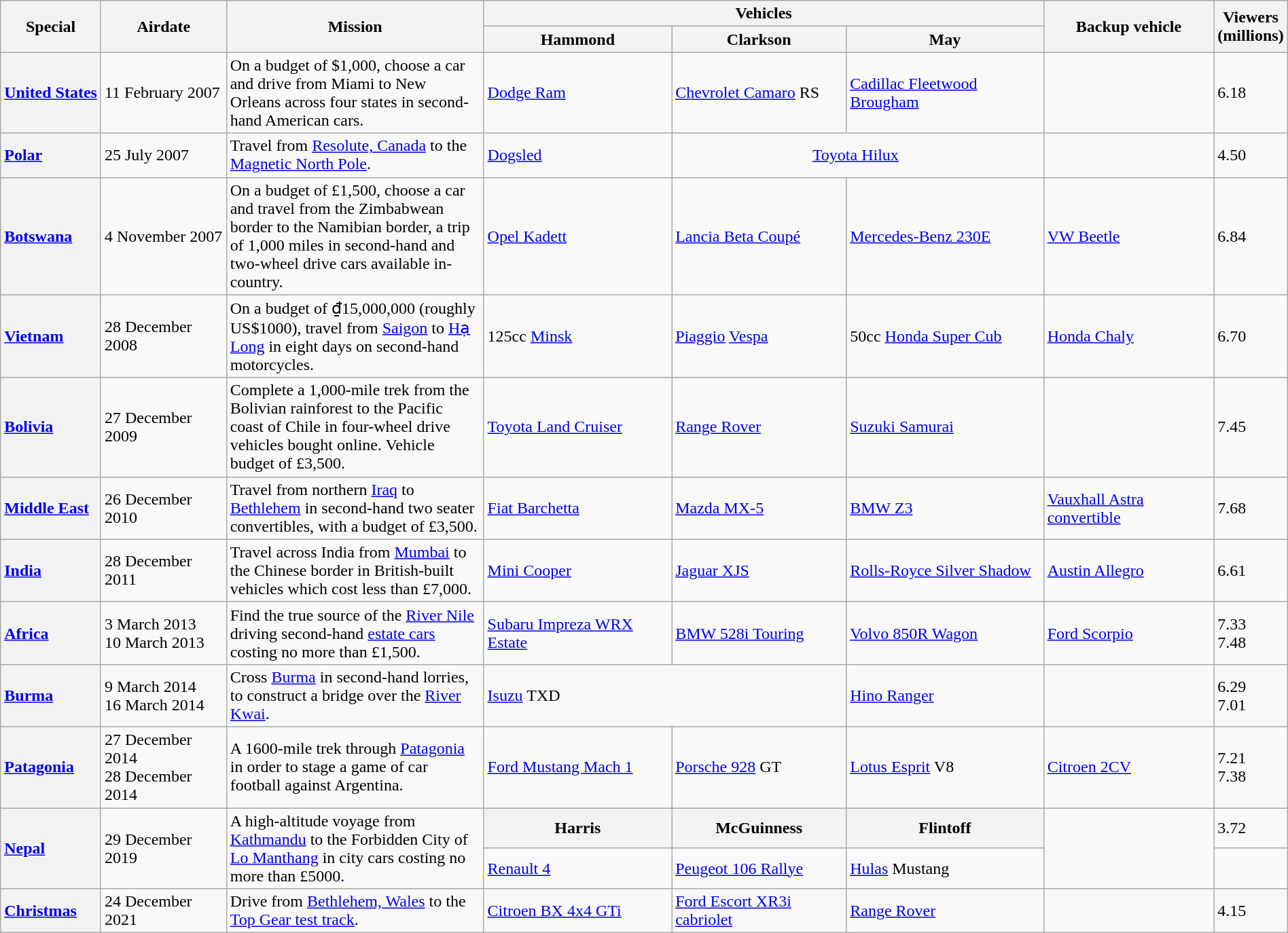<table class="wikitable unsortable" width="100%">
<tr>
<th rowspan=2>Special</th>
<th rowspan=2>Airdate</th>
<th rowspan=2 width=20%>Mission</th>
<th colspan=3>Vehicles</th>
<th rowspan=2>Backup vehicle</th>
<th rowspan=2>Viewers<br>(millions)</th>
</tr>
<tr>
<th>Hammond</th>
<th>Clarkson</th>
<th>May</th>
</tr>
<tr>
<th style="text-align:left;"><a href='#'>United States</a></th>
<td>11 February 2007</td>
<td>On a budget of $1,000, choose a car and drive from Miami to New Orleans across four states in second-hand American cars.</td>
<td><a href='#'>Dodge Ram</a> </td>
<td><a href='#'>Chevrolet Camaro</a> RS </td>
<td><a href='#'>Cadillac Fleetwood Brougham</a> </td>
<td></td>
<td>6.18</td>
</tr>
<tr>
<th style=text-align:left;><a href='#'>Polar</a></th>
<td>25 July 2007</td>
<td>Travel from <a href='#'>Resolute, Canada</a> to the <a href='#'>Magnetic North Pole</a>.</td>
<td><a href='#'>Dogsled</a></td>
<td colspan=2 style=text-align:center;><a href='#'>Toyota Hilux</a> </td>
<td></td>
<td>4.50</td>
</tr>
<tr>
<th style=text-align:left;><a href='#'>Botswana</a></th>
<td>4 November 2007</td>
<td>On a budget of £1,500, choose a car and travel from the Zimbabwean border to the Namibian border, a trip of 1,000 miles in second-hand and two-wheel drive cars available in-country.</td>
<td><a href='#'>Opel Kadett</a> </td>
<td><a href='#'>Lancia Beta Coupé</a> </td>
<td><a href='#'>Mercedes-Benz 230E</a> </td>
<td><a href='#'>VW Beetle</a></td>
<td>6.84</td>
</tr>
<tr>
<th style="text-align:left;"><a href='#'>Vietnam</a></th>
<td>28 December 2008</td>
<td>On a budget of ₫15,000,000 (roughly US$1000), travel from <a href='#'>Saigon</a> to <a href='#'>Hạ Long</a> in eight days on second-hand motorcycles.</td>
<td>125cc <a href='#'>Minsk</a> </td>
<td><a href='#'>Piaggio</a> <a href='#'>Vespa</a> </td>
<td>50cc <a href='#'>Honda Super Cub</a></td>
<td><a href='#'>Honda Chaly</a></td>
<td>6.70</td>
</tr>
<tr>
<th style="text-align:left;"><a href='#'>Bolivia</a></th>
<td>27 December 2009</td>
<td>Complete a 1,000-mile trek from the Bolivian rainforest to the Pacific coast of Chile in four-wheel drive vehicles bought online. Vehicle budget of £3,500.</td>
<td><a href='#'>Toyota Land Cruiser</a> </td>
<td><a href='#'>Range Rover</a> </td>
<td><a href='#'>Suzuki Samurai</a> </td>
<td></td>
<td>7.45</td>
</tr>
<tr>
<th style="text-align:left;"><a href='#'>Middle East</a></th>
<td>26 December 2010</td>
<td>Travel from northern <a href='#'>Iraq</a> to <a href='#'>Bethlehem</a> in second-hand two seater convertibles, with a budget of £3,500.</td>
<td><a href='#'>Fiat Barchetta</a> </td>
<td><a href='#'>Mazda MX-5</a> </td>
<td><a href='#'>BMW Z3</a> </td>
<td><a href='#'>Vauxhall Astra convertible</a></td>
<td>7.68</td>
</tr>
<tr>
<th style="text-align:left;"><a href='#'>India</a></th>
<td>28 December 2011</td>
<td>Travel across India from <a href='#'>Mumbai</a> to the Chinese border in British-built vehicles which cost less than £7,000.</td>
<td><a href='#'>Mini Cooper</a> </td>
<td><a href='#'>Jaguar XJS</a> </td>
<td><a href='#'>Rolls-Royce Silver Shadow</a> </td>
<td><a href='#'>Austin Allegro</a></td>
<td>6.61</td>
</tr>
<tr>
<th style="text-align:left;"><a href='#'>Africa</a></th>
<td>3 March 2013 <br>10 March 2013 </td>
<td>Find the true source of the <a href='#'>River Nile</a> driving second-hand <a href='#'>estate cars</a> costing no more than £1,500.</td>
<td><a href='#'>Subaru Impreza WRX Estate</a> </td>
<td><a href='#'>BMW 528i Touring</a> </td>
<td><a href='#'>Volvo 850R Wagon</a> </td>
<td><a href='#'>Ford Scorpio</a></td>
<td>7.33 <br>7.48 </td>
</tr>
<tr>
<th style="text-align:left;"><a href='#'>Burma</a></th>
<td>9 March 2014 <br>16 March 2014 </td>
<td>Cross <a href='#'>Burma</a> in second-hand lorries, to construct a bridge over the <a href='#'>River Kwai</a>.</td>
<td colspan="2"><a href='#'>Isuzu</a> TXD</td>
<td><a href='#'>Hino Ranger</a></td>
<td></td>
<td>6.29 <br>7.01 </td>
</tr>
<tr>
<th style=text-align:left;><a href='#'>Patagonia</a></th>
<td>27 December 2014 <br>28 December 2014 </td>
<td>A 1600-mile trek through <a href='#'>Patagonia</a> in order to stage a game of car football against Argentina.</td>
<td><a href='#'>Ford Mustang Mach&nbsp;1</a> </td>
<td><a href='#'>Porsche 928</a> GT </td>
<td><a href='#'>Lotus Esprit</a> V8 </td>
<td><a href='#'>Citroen 2CV</a></td>
<td>7.21 <br>7.38 </td>
</tr>
<tr>
<th rowspan="2" style="text-align:left;"><a href='#'>Nepal</a></th>
<td rowspan="2">29 December 2019</td>
<td rowspan="2">A high-altitude voyage from <a href='#'>Kathmandu</a> to the Forbidden City of <a href='#'>Lo Manthang</a> in city cars costing no more than £5000.</td>
<th>Harris</th>
<th>McGuinness</th>
<th>Flintoff</th>
<td rowspan=2></td>
<td>3.72</td>
</tr>
<tr>
<td><a href='#'>Renault 4</a></td>
<td><a href='#'>Peugeot 106 Rallye</a></td>
<td><a href='#'>Hulas</a> Mustang</td>
</tr>
<tr>
<th style="text-align:left;"><a href='#'>Christmas</a></th>
<td>24 December 2021</td>
<td>Drive from <a href='#'>Bethlehem, Wales</a> to the <a href='#'>Top Gear test track</a>.</td>
<td><a href='#'>Citroen BX 4x4 GTi</a></td>
<td><a href='#'>Ford Escort XR3i cabriolet</a></td>
<td><a href='#'>Range Rover</a></td>
<td></td>
<td>4.15</td>
</tr>
</table>
